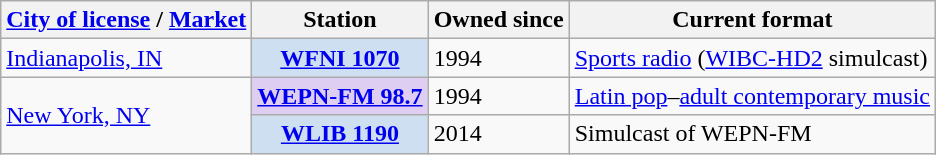<table class="wikitable">
<tr>
<th scope="col"><a href='#'>City of license</a> / <a href='#'>Market</a></th>
<th scope="col">Station</th>
<th scope="col">Owned since</th>
<th scope="col">Current format</th>
</tr>
<tr>
<td><a href='#'>Indianapolis, IN</a></td>
<th style="background: #cedff2;"><a href='#'>WFNI 1070</a></th>
<td>1994</td>
<td><a href='#'>Sports radio</a> (<a href='#'>WIBC-HD2</a> simulcast)</td>
</tr>
<tr>
<td rowspan="2"><a href='#'>New York, NY</a></td>
<th style="background: #ddcef2;"><a href='#'>WEPN-FM 98.7</a></th>
<td>1994</td>
<td><a href='#'>Latin pop</a>–<a href='#'>adult contemporary music</a></td>
</tr>
<tr>
<th style="background: #cedff2;"><a href='#'>WLIB 1190</a></th>
<td>2014</td>
<td>Simulcast of WEPN-FM</td>
</tr>
</table>
